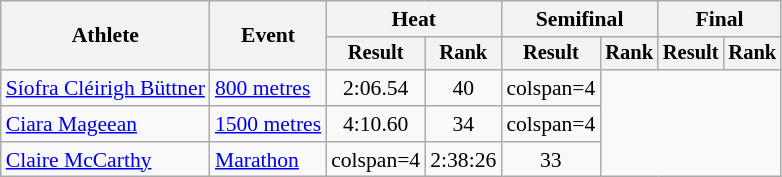<table class="wikitable" style="font-size:90%">
<tr>
<th rowspan="2">Athlete</th>
<th rowspan="2">Event</th>
<th colspan="2">Heat</th>
<th colspan="2">Semifinal</th>
<th colspan="2">Final</th>
</tr>
<tr style="font-size:95%">
<th>Result</th>
<th>Rank</th>
<th>Result</th>
<th>Rank</th>
<th>Result</th>
<th>Rank</th>
</tr>
<tr style=text-align:center>
<td style=text-align:left><a href='#'>Síofra Cléirigh Büttner</a></td>
<td style=text-align:left><a href='#'>800 metres</a></td>
<td>2:06.54</td>
<td>40</td>
<td>colspan=4 </td>
</tr>
<tr style=text-align:center>
<td style=text-align:left><a href='#'>Ciara Mageean</a></td>
<td style=text-align:left><a href='#'>1500 metres</a></td>
<td>4:10.60</td>
<td>34</td>
<td>colspan=4 </td>
</tr>
<tr style=text-align:center>
<td style=text-align:left><a href='#'>Claire McCarthy</a></td>
<td style=text-align:left><a href='#'>Marathon</a></td>
<td>colspan=4 </td>
<td>2:38:26</td>
<td>33</td>
</tr>
</table>
